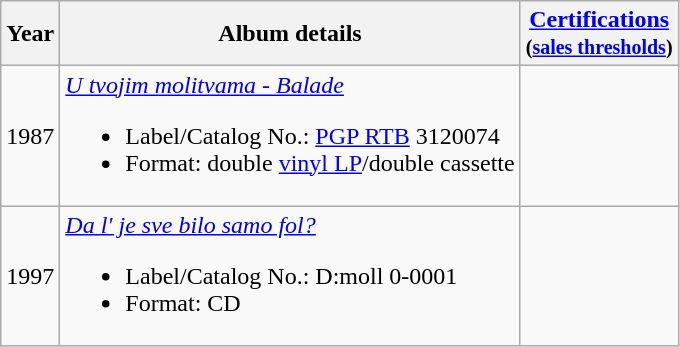<table class="wikitable" style="text-align:center;">
<tr>
<th>Year</th>
<th>Album details</th>
<th><a href='#'>Certifications</a><br><small>(<a href='#'>sales thresholds</a>)</small></th>
</tr>
<tr>
<td>1987</td>
<td style="text-align:left;"><em><a href='#'>U tvojim molitvama - Balade</a></em><br><ul><li>Label/Catalog No.: <a href='#'>PGP RTB</a> 3120074</li><li>Format: double <a href='#'>vinyl LP</a>/double cassette</li></ul></td>
<td></td>
</tr>
<tr>
<td>1997</td>
<td style="text-align:left;"><em><a href='#'>Da l' je sve bilo samo fol?</a></em><br><ul><li>Label/Catalog No.: D:moll 0-0001</li><li>Format: CD</li></ul></td>
<td></td>
</tr>
</table>
